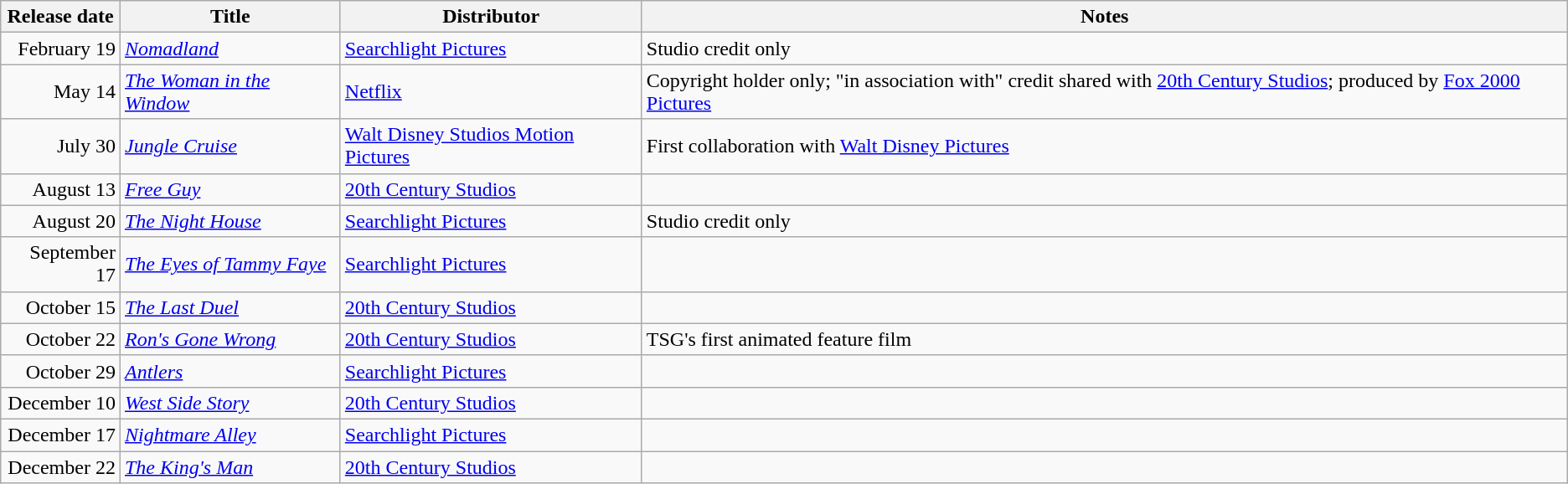<table class="wikitable sortable">
<tr>
<th>Release date</th>
<th>Title</th>
<th>Distributor</th>
<th>Notes</th>
</tr>
<tr>
<td align="right">February 19</td>
<td><em><a href='#'>Nomadland</a></em></td>
<td><a href='#'>Searchlight Pictures</a></td>
<td>Studio credit only</td>
</tr>
<tr>
<td align="right">May 14</td>
<td><em><a href='#'>The Woman in the Window</a></em></td>
<td><a href='#'>Netflix</a></td>
<td>Copyright holder only; "in association with" credit shared with <a href='#'>20th Century Studios</a>; produced by <a href='#'>Fox 2000 Pictures</a></td>
</tr>
<tr>
<td align="right">July 30</td>
<td><em><a href='#'>Jungle Cruise</a></em></td>
<td><a href='#'>Walt Disney Studios Motion Pictures</a></td>
<td>First collaboration with <a href='#'>Walt Disney Pictures</a></td>
</tr>
<tr>
<td align="right">August 13</td>
<td><em><a href='#'>Free Guy</a></em></td>
<td><a href='#'>20th Century Studios</a></td>
<td></td>
</tr>
<tr>
<td align="right">August 20</td>
<td><em><a href='#'>The Night House</a></em></td>
<td><a href='#'>Searchlight Pictures</a></td>
<td>Studio credit only</td>
</tr>
<tr>
<td align="right">September 17</td>
<td><em><a href='#'>The Eyes of Tammy Faye</a></em></td>
<td><a href='#'>Searchlight Pictures</a></td>
<td></td>
</tr>
<tr>
<td align="right">October 15</td>
<td><em><a href='#'>The Last Duel</a></em></td>
<td><a href='#'>20th Century Studios</a></td>
<td></td>
</tr>
<tr>
<td align="right">October 22</td>
<td><em><a href='#'>Ron's Gone Wrong</a></em></td>
<td><a href='#'>20th Century Studios</a></td>
<td>TSG's first animated feature film</td>
</tr>
<tr>
<td align="right">October 29</td>
<td><em><a href='#'>Antlers</a></em></td>
<td><a href='#'>Searchlight Pictures</a></td>
<td></td>
</tr>
<tr>
<td align="right">December 10</td>
<td><em><a href='#'>West Side Story</a></em></td>
<td><a href='#'>20th Century Studios</a></td>
<td></td>
</tr>
<tr>
<td align="right">December 17</td>
<td><em><a href='#'>Nightmare Alley</a></em></td>
<td><a href='#'>Searchlight Pictures</a></td>
<td></td>
</tr>
<tr>
<td align="right">December 22</td>
<td><em><a href='#'>The King's Man</a></em></td>
<td><a href='#'>20th Century Studios</a></td>
<td></td>
</tr>
</table>
